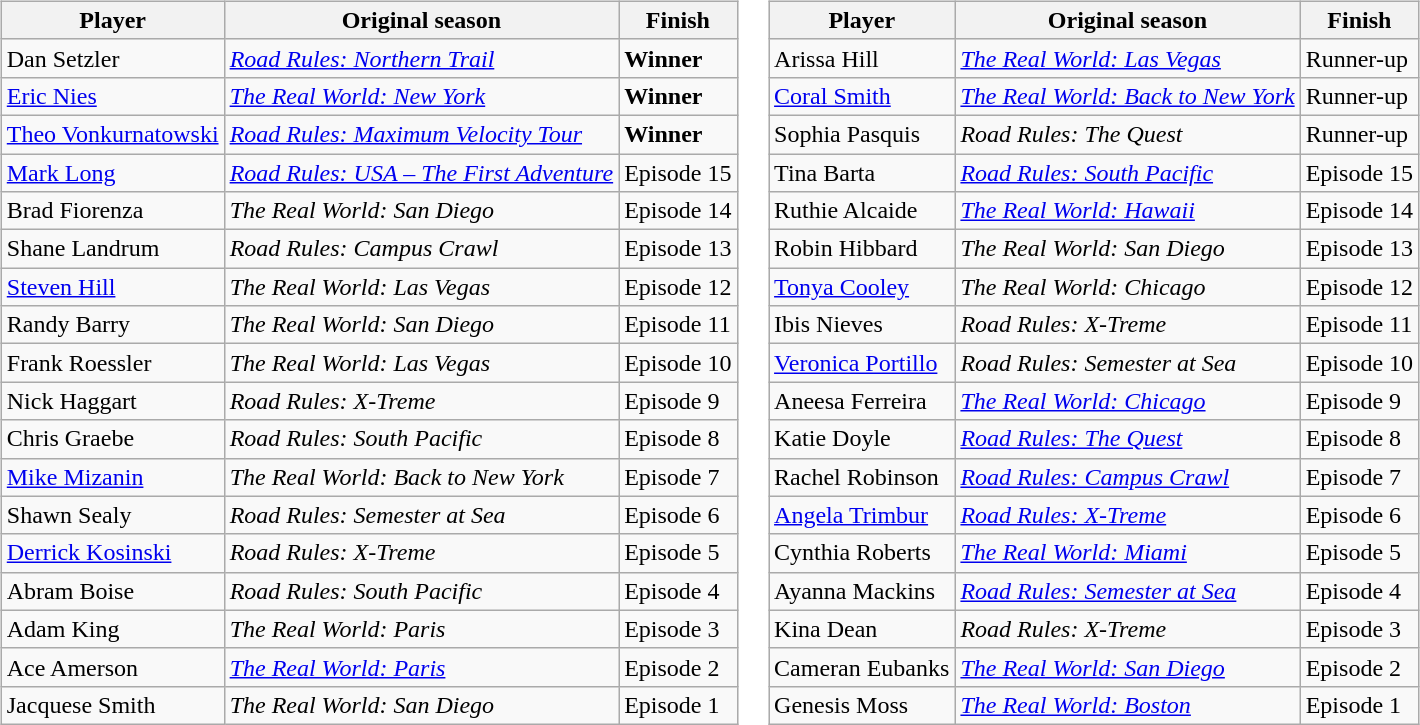<table>
<tr>
<td valign="top"><br><table class="wikitable sortable">
<tr>
<th>Player</th>
<th>Original season</th>
<th>Finish</th>
</tr>
<tr>
<td>Dan Setzler</td>
<td><em><a href='#'>Road Rules: Northern Trail</a></em></td>
<td nowrap><strong>Winner</strong></td>
</tr>
<tr>
<td><a href='#'>Eric Nies</a></td>
<td><em><a href='#'>The Real World: New York</a></em></td>
<td><strong>Winner</strong></td>
</tr>
<tr>
<td nowrap><a href='#'>Theo Vonkurnatowski</a></td>
<td><em><a href='#'>Road Rules: Maximum Velocity Tour</a></em></td>
<td><strong>Winner</strong></td>
</tr>
<tr>
<td><a href='#'>Mark Long</a></td>
<td nowrap><em><a href='#'>Road Rules: USA – The First Adventure</a></em></td>
<td nowrap>Episode 15</td>
</tr>
<tr>
<td>Brad Fiorenza</td>
<td><em>The Real World: San Diego</em></td>
<td nowrap>Episode 14</td>
</tr>
<tr>
<td>Shane Landrum</td>
<td><em>Road Rules: Campus Crawl</em></td>
<td nowrap>Episode 13</td>
</tr>
<tr>
<td><a href='#'>Steven Hill</a></td>
<td><em>The Real World: Las Vegas</em></td>
<td nowrap>Episode 12</td>
</tr>
<tr>
<td>Randy Barry</td>
<td><em>The Real World: San Diego</em></td>
<td nowrap>Episode 11</td>
</tr>
<tr>
<td>Frank Roessler</td>
<td><em>The Real World: Las Vegas</em></td>
<td nowrap>Episode 10</td>
</tr>
<tr>
<td>Nick Haggart</td>
<td><em>Road Rules: X-Treme</em></td>
<td nowrap>Episode 9</td>
</tr>
<tr>
<td>Chris Graebe</td>
<td><em>Road Rules: South Pacific</em></td>
<td nowrap>Episode 8</td>
</tr>
<tr>
<td><a href='#'>Mike Mizanin</a></td>
<td><em>The Real World: Back to New York</em></td>
<td nowrap>Episode 7</td>
</tr>
<tr>
<td>Shawn Sealy</td>
<td><em>Road Rules: Semester at Sea</em></td>
<td nowrap>Episode 6</td>
</tr>
<tr>
<td><a href='#'>Derrick Kosinski</a></td>
<td><em>Road Rules: X-Treme</em></td>
<td nowrap>Episode 5</td>
</tr>
<tr>
<td>Abram Boise</td>
<td><em>Road Rules: South Pacific</em></td>
<td nowrap>Episode 4</td>
</tr>
<tr>
<td>Adam King</td>
<td><em>The Real World: Paris</em></td>
<td nowrap>Episode 3</td>
</tr>
<tr>
<td>Ace Amerson</td>
<td><em><a href='#'>The Real World: Paris</a></em></td>
<td nowrap>Episode 2</td>
</tr>
<tr>
<td>Jacquese Smith</td>
<td><em>The Real World: San Diego</em></td>
<td nowrap>Episode 1</td>
</tr>
</table>
</td>
<td valign="top"><br><table class="wikitable sortable">
<tr>
<th>Player</th>
<th>Original season</th>
<th>Finish</th>
</tr>
<tr>
<td>Arissa Hill</td>
<td><em><a href='#'>The Real World: Las Vegas</a></em></td>
<td nowrap>Runner-up</td>
</tr>
<tr>
<td><a href='#'>Coral Smith</a></td>
<td nowrap><em><a href='#'>The Real World: Back to New York</a></em></td>
<td nowrap>Runner-up</td>
</tr>
<tr>
<td>Sophia Pasquis</td>
<td><em>Road Rules: The Quest</em></td>
<td nowrap>Runner-up</td>
</tr>
<tr>
<td>Tina Barta</td>
<td><em><a href='#'>Road Rules: South Pacific</a></em></td>
<td nowrap>Episode 15</td>
</tr>
<tr>
<td>Ruthie Alcaide</td>
<td><em><a href='#'>The Real World: Hawaii</a></em></td>
<td nowrap>Episode 14</td>
</tr>
<tr>
<td>Robin Hibbard</td>
<td><em>The Real World: San Diego</em></td>
<td nowrap>Episode 13</td>
</tr>
<tr>
<td><a href='#'>Tonya Cooley</a></td>
<td><em>The Real World: Chicago</em></td>
<td nowrap>Episode 12</td>
</tr>
<tr>
<td>Ibis Nieves</td>
<td><em>Road Rules: X-Treme</em></td>
<td nowrap>Episode 11</td>
</tr>
<tr>
<td><a href='#'>Veronica Portillo</a></td>
<td><em>Road Rules: Semester at Sea</em></td>
<td nowrap>Episode 10</td>
</tr>
<tr>
<td>Aneesa Ferreira</td>
<td><em><a href='#'>The Real World: Chicago</a></em></td>
<td nowrap>Episode 9</td>
</tr>
<tr>
<td>Katie Doyle</td>
<td><em><a href='#'>Road Rules: The Quest</a></em></td>
<td nowrap>Episode 8</td>
</tr>
<tr>
<td>Rachel Robinson</td>
<td><em><a href='#'>Road Rules: Campus Crawl</a></em></td>
<td nowrap>Episode 7</td>
</tr>
<tr>
<td><a href='#'>Angela Trimbur</a></td>
<td><em><a href='#'>Road Rules: X-Treme</a></em></td>
<td nowrap>Episode 6</td>
</tr>
<tr>
<td>Cynthia Roberts</td>
<td><em><a href='#'>The Real World: Miami</a></em></td>
<td nowrap>Episode 5</td>
</tr>
<tr>
<td>Ayanna Mackins</td>
<td><em><a href='#'>Road Rules: Semester at Sea</a></em></td>
<td nowrap>Episode 4</td>
</tr>
<tr>
<td>Kina Dean</td>
<td><em>Road Rules: X-Treme</em></td>
<td nowrap>Episode 3</td>
</tr>
<tr>
<td nowrap>Cameran Eubanks</td>
<td><em><a href='#'>The Real World: San Diego</a></em></td>
<td nowrap>Episode 2</td>
</tr>
<tr>
<td>Genesis Moss</td>
<td><em><a href='#'>The Real World: Boston</a></em></td>
<td nowrap>Episode 1</td>
</tr>
</table>
</td>
</tr>
</table>
